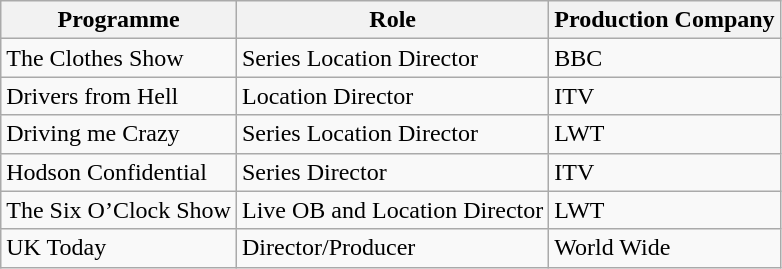<table class="wikitable">
<tr>
<th>Programme</th>
<th>Role</th>
<th>Production Company</th>
</tr>
<tr>
<td>The Clothes Show</td>
<td>Series Location Director</td>
<td>BBC</td>
</tr>
<tr>
<td>Drivers from Hell</td>
<td>Location Director</td>
<td>ITV</td>
</tr>
<tr>
<td>Driving me Crazy</td>
<td>Series Location Director</td>
<td>LWT</td>
</tr>
<tr>
<td>Hodson Confidential</td>
<td>Series Director</td>
<td>ITV</td>
</tr>
<tr>
<td>The Six O’Clock Show</td>
<td>Live OB and Location Director</td>
<td>LWT</td>
</tr>
<tr>
<td>UK Today</td>
<td>Director/Producer</td>
<td>World Wide</td>
</tr>
</table>
